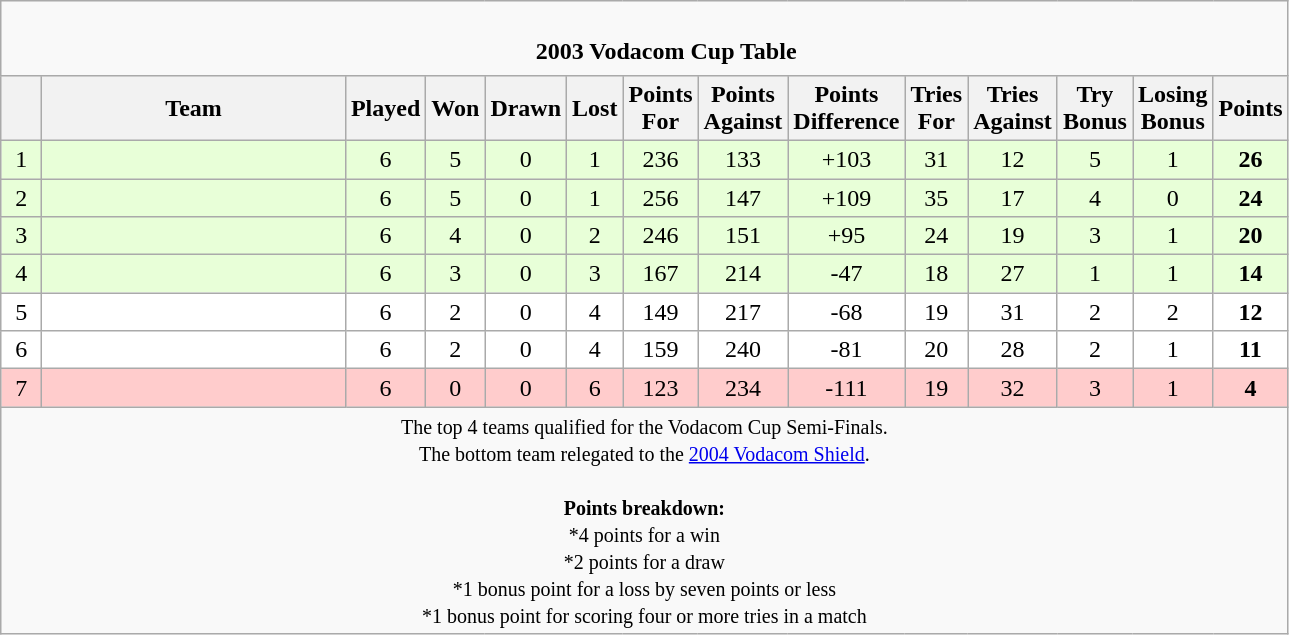<table class="wikitable" style="text-align: center;">
<tr>
<td colspan="14" cellpadding="0" cellspacing="0"><br><table border="0" width="100%" cellpadding="0" cellspacing="0">
<tr>
<td width=0% style="border:0px"></td>
<td style="border:0px"><strong>2003 Vodacom Cup Table</strong></td>
</tr>
</table>
</td>
</tr>
<tr>
<th bgcolor="#efefef" width="20"></th>
<th bgcolor="#efefef" width="195">Team</th>
<th bgcolor="#efefef" width="20">Played</th>
<th bgcolor="#efefef" width="20">Won</th>
<th bgcolor="#efefef" width="20">Drawn</th>
<th bgcolor="#efefef" width="20">Lost</th>
<th bgcolor="#efefef" width="20">Points For</th>
<th bgcolor="#efefef" width="20">Points Against</th>
<th bgcolor="#efefef" width="20">Points Difference</th>
<th bgcolor="#efefef" width="20">Tries For</th>
<th bgcolor="#efefef" width="20">Tries Against</th>
<th bgcolor="#efefef" width="20">Try Bonus</th>
<th bgcolor="#efefef" width="20">Losing Bonus</th>
<th bgcolor="#efefef" width="20">Points<br></th>
</tr>
<tr bgcolor=#E8FFD8 align=center>
<td>1</td>
<td align=left></td>
<td>6</td>
<td>5</td>
<td>0</td>
<td>1</td>
<td>236</td>
<td>133</td>
<td>+103</td>
<td>31</td>
<td>12</td>
<td>5</td>
<td>1</td>
<td><strong>26</strong></td>
</tr>
<tr bgcolor=#E8FFD8 align=center>
<td>2</td>
<td align=left></td>
<td>6</td>
<td>5</td>
<td>0</td>
<td>1</td>
<td>256</td>
<td>147</td>
<td>+109</td>
<td>35</td>
<td>17</td>
<td>4</td>
<td>0</td>
<td><strong>24</strong></td>
</tr>
<tr bgcolor=#E8FFD8 align=center>
<td>3</td>
<td align=left></td>
<td>6</td>
<td>4</td>
<td>0</td>
<td>2</td>
<td>246</td>
<td>151</td>
<td>+95</td>
<td>24</td>
<td>19</td>
<td>3</td>
<td>1</td>
<td><strong>20</strong></td>
</tr>
<tr bgcolor=#E8FFD8 align=center>
<td>4</td>
<td align=left></td>
<td>6</td>
<td>3</td>
<td>0</td>
<td>3</td>
<td>167</td>
<td>214</td>
<td>-47</td>
<td>18</td>
<td>27</td>
<td>1</td>
<td>1</td>
<td><strong>14</strong></td>
</tr>
<tr bgcolor=#ffffff align=center>
<td>5</td>
<td align=left></td>
<td>6</td>
<td>2</td>
<td>0</td>
<td>4</td>
<td>149</td>
<td>217</td>
<td>-68</td>
<td>19</td>
<td>31</td>
<td>2</td>
<td>2</td>
<td><strong>12</strong></td>
</tr>
<tr bgcolor=#ffffff align=center>
<td>6</td>
<td align=left></td>
<td>6</td>
<td>2</td>
<td>0</td>
<td>4</td>
<td>159</td>
<td>240</td>
<td>-81</td>
<td>20</td>
<td>28</td>
<td>2</td>
<td>1</td>
<td><strong>11</strong></td>
</tr>
<tr bgcolor=#FFCCCC align=center>
<td>7</td>
<td align=left></td>
<td>6</td>
<td>0</td>
<td>0</td>
<td>6</td>
<td>123</td>
<td>234</td>
<td>-111</td>
<td>19</td>
<td>32</td>
<td>3</td>
<td>1</td>
<td><strong>4</strong></td>
</tr>
<tr |align=left|>
<td colspan="14" style="border:0px"><small>The top 4 teams qualified for the Vodacom Cup Semi-Finals.<br>The bottom team relegated to the <a href='#'>2004 Vodacom Shield</a>.<br><br><strong>Points breakdown:</strong><br>*4 points for a win<br>*2 points for a draw<br>*1 bonus point for a loss by seven points or less<br>*1 bonus point for scoring four or more tries in a match</small></td>
</tr>
</table>
